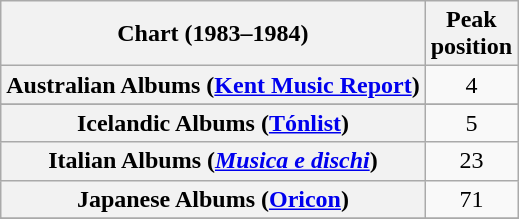<table class="wikitable sortable plainrowheaders" style="text-align:center">
<tr>
<th scope="col">Chart (1983–1984)</th>
<th scope="col">Peak<br>position</th>
</tr>
<tr>
<th scope="row">Australian Albums (<a href='#'>Kent Music Report</a>)</th>
<td>4</td>
</tr>
<tr>
</tr>
<tr>
</tr>
<tr>
</tr>
<tr>
<th scope="row">Icelandic Albums (<a href='#'>Tónlist</a>)</th>
<td>5</td>
</tr>
<tr>
<th scope="row">Italian Albums (<em><a href='#'>Musica e dischi</a></em>)</th>
<td>23</td>
</tr>
<tr>
<th scope="row">Japanese Albums (<a href='#'>Oricon</a>)</th>
<td>71</td>
</tr>
<tr>
</tr>
<tr>
</tr>
<tr>
</tr>
<tr>
</tr>
<tr>
</tr>
<tr>
</tr>
<tr>
</tr>
</table>
